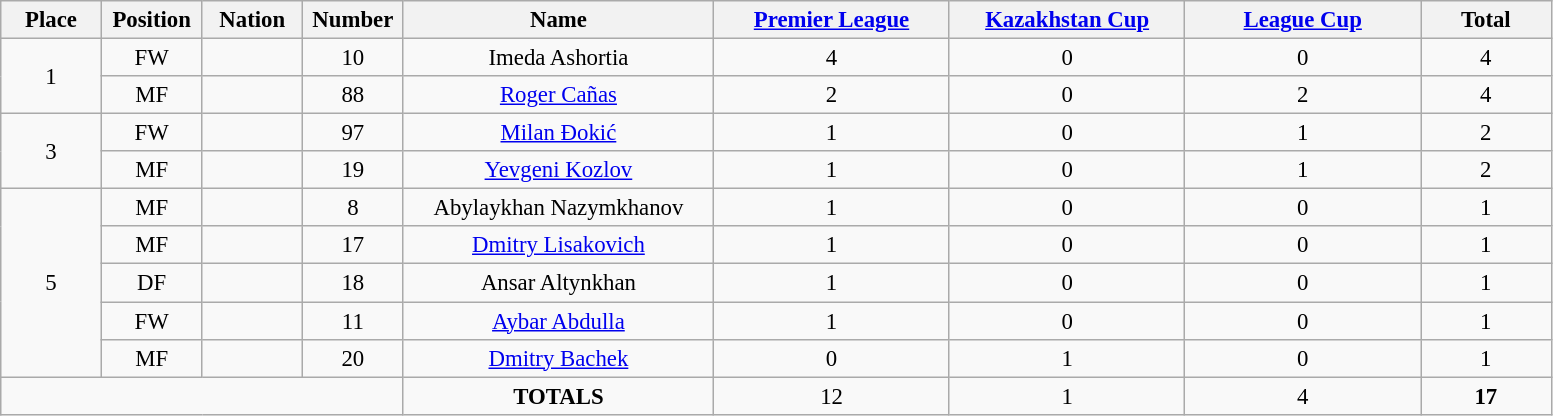<table class="wikitable" style="font-size: 95%; text-align: center;">
<tr>
<th width=60>Place</th>
<th width=60>Position</th>
<th width=60>Nation</th>
<th width=60>Number</th>
<th width=200>Name</th>
<th width=150><a href='#'>Premier League</a></th>
<th width=150><a href='#'>Kazakhstan Cup</a></th>
<th width=150><a href='#'>League Cup</a></th>
<th width=80>Total</th>
</tr>
<tr>
<td rowspan="2">1</td>
<td>FW</td>
<td></td>
<td>10</td>
<td>Imeda Ashortia</td>
<td>4</td>
<td>0</td>
<td>0</td>
<td>4</td>
</tr>
<tr>
<td>MF</td>
<td></td>
<td>88</td>
<td><a href='#'>Roger Cañas</a></td>
<td>2</td>
<td>0</td>
<td>2</td>
<td>4</td>
</tr>
<tr>
<td rowspan="2">3</td>
<td>FW</td>
<td></td>
<td>97</td>
<td><a href='#'>Milan Đokić</a></td>
<td>1</td>
<td>0</td>
<td>1</td>
<td>2</td>
</tr>
<tr>
<td>MF</td>
<td></td>
<td>19</td>
<td><a href='#'>Yevgeni Kozlov</a></td>
<td>1</td>
<td>0</td>
<td>1</td>
<td>2</td>
</tr>
<tr>
<td rowspan="5">5</td>
<td>MF</td>
<td></td>
<td>8</td>
<td>Abylaykhan Nazymkhanov</td>
<td>1</td>
<td>0</td>
<td>0</td>
<td>1</td>
</tr>
<tr>
<td>MF</td>
<td></td>
<td>17</td>
<td><a href='#'>Dmitry Lisakovich</a></td>
<td>1</td>
<td>0</td>
<td>0</td>
<td>1</td>
</tr>
<tr>
<td>DF</td>
<td></td>
<td>18</td>
<td>Ansar Altynkhan</td>
<td>1</td>
<td>0</td>
<td>0</td>
<td>1</td>
</tr>
<tr>
<td>FW</td>
<td></td>
<td>11</td>
<td><a href='#'>Aybar Abdulla</a></td>
<td>1</td>
<td>0</td>
<td>0</td>
<td>1</td>
</tr>
<tr>
<td>MF</td>
<td></td>
<td>20</td>
<td><a href='#'>Dmitry Bachek</a></td>
<td>0</td>
<td>1</td>
<td>0</td>
<td>1</td>
</tr>
<tr>
<td colspan="4"></td>
<td><strong>TOTALS</strong></td>
<td>12</td>
<td>1</td>
<td>4</td>
<td><strong>17</strong></td>
</tr>
</table>
